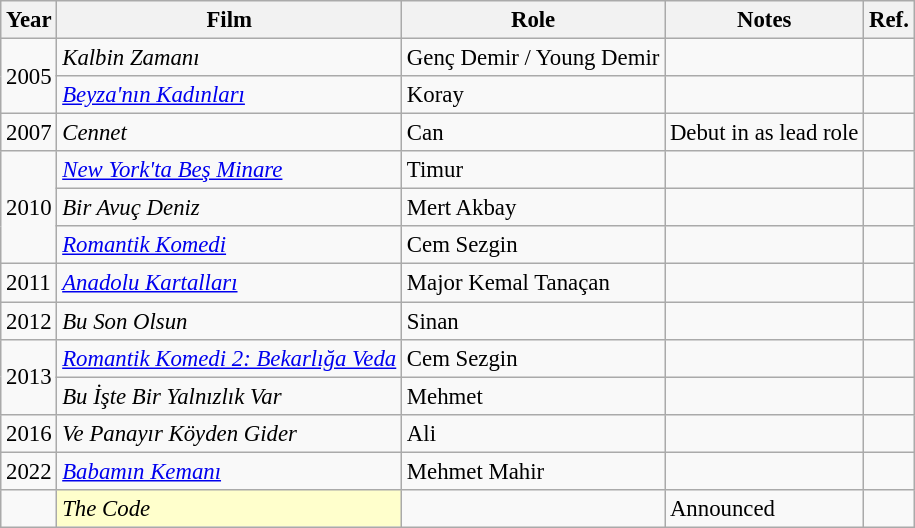<table class="wikitable" style="font-size: 95%;">
<tr>
<th>Year</th>
<th>Film</th>
<th>Role</th>
<th>Notes</th>
<th>Ref.</th>
</tr>
<tr>
<td rowspan="2">2005</td>
<td><em>Kalbin Zamanı</em></td>
<td>Genç Demir / Young Demir</td>
<td></td>
<td></td>
</tr>
<tr>
<td><em><a href='#'>Beyza'nın Kadınları</a></em></td>
<td>Koray</td>
<td></td>
<td></td>
</tr>
<tr>
<td>2007</td>
<td><em>Cennet</em></td>
<td>Can</td>
<td>Debut in as lead role</td>
<td></td>
</tr>
<tr>
<td rowspan="3">2010</td>
<td><em><a href='#'>New York'ta Beş Minare</a></em></td>
<td>Timur</td>
<td></td>
<td></td>
</tr>
<tr>
<td><em>Bir Avuç Deniz</em></td>
<td>Mert Akbay</td>
<td></td>
<td></td>
</tr>
<tr>
<td><em><a href='#'>Romantik Komedi</a></em></td>
<td>Cem Sezgin</td>
<td></td>
<td></td>
</tr>
<tr>
<td>2011</td>
<td><em><a href='#'>Anadolu Kartalları</a></em></td>
<td>Major Kemal Tanaçan</td>
<td></td>
<td></td>
</tr>
<tr>
<td>2012</td>
<td><em>Bu Son Olsun</em></td>
<td>Sinan</td>
<td></td>
<td></td>
</tr>
<tr>
<td rowspan="2">2013</td>
<td><em><a href='#'>Romantik Komedi 2: Bekarlığa Veda</a></em></td>
<td>Cem Sezgin</td>
<td></td>
<td></td>
</tr>
<tr>
<td><em>Bu İşte Bir Yalnızlık Var</em></td>
<td>Mehmet</td>
<td></td>
<td></td>
</tr>
<tr>
<td>2016</td>
<td><em>Ve Panayır Köyden Gider</em></td>
<td>Ali</td>
<td></td>
<td></td>
</tr>
<tr>
<td>2022</td>
<td><em><a href='#'>Babamın Kemanı</a></em></td>
<td>Mehmet Mahir</td>
<td></td>
<td></td>
</tr>
<tr>
<td></td>
<td style="background:#FFFFCC;"><em>The Code</em> </td>
<td></td>
<td>Announced</td>
<td><br></td>
</tr>
</table>
